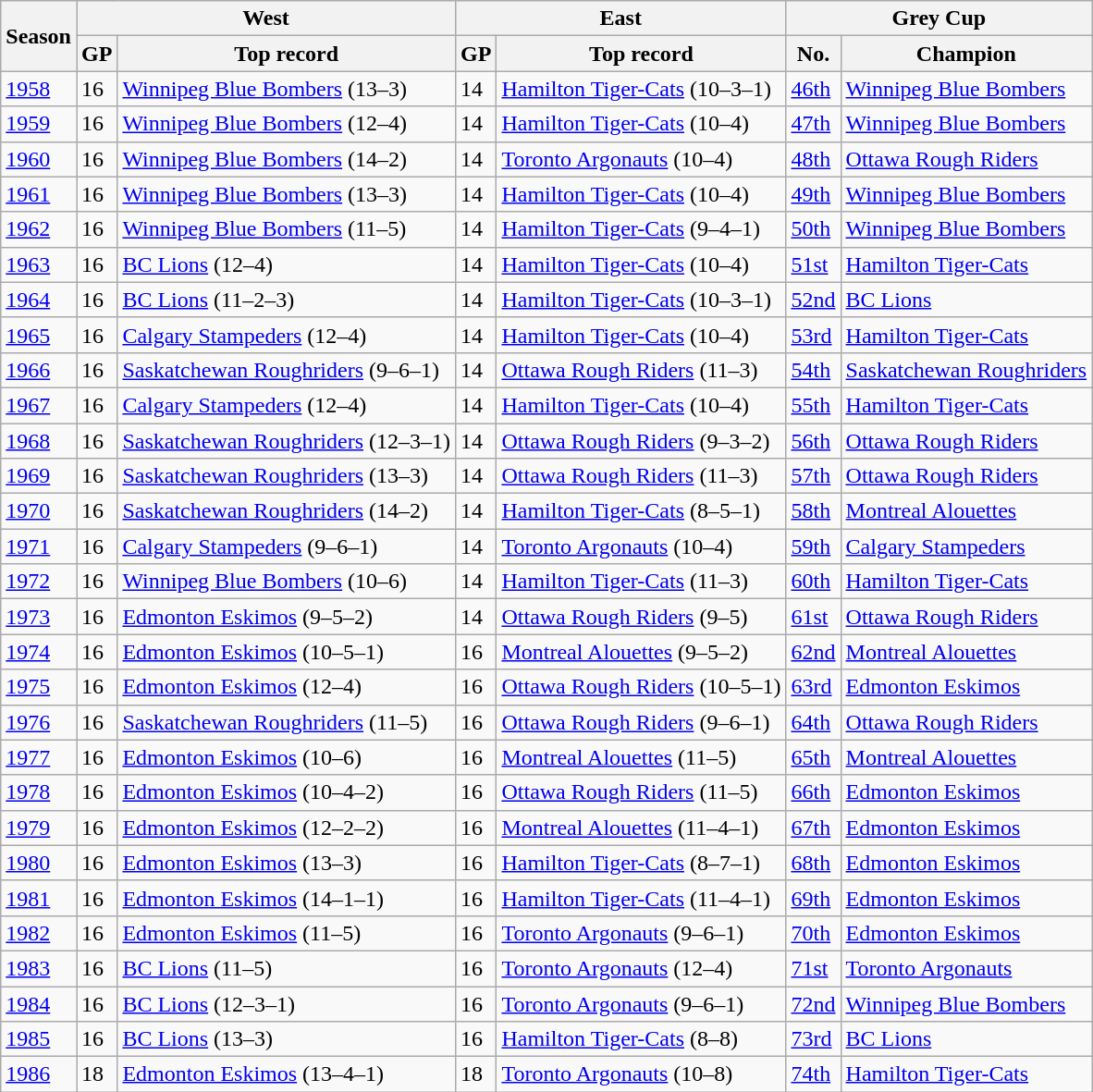<table class="wikitable">
<tr>
<th rowspan="2">Season</th>
<th colspan="2">West</th>
<th colspan="2">East</th>
<th colspan="2">Grey Cup</th>
</tr>
<tr>
<th>GP</th>
<th>Top record</th>
<th>GP</th>
<th>Top record</th>
<th>No.</th>
<th>Champion</th>
</tr>
<tr>
<td><a href='#'>1958</a></td>
<td>16</td>
<td><a href='#'>Winnipeg Blue Bombers</a> (13–3)</td>
<td>14</td>
<td><a href='#'>Hamilton Tiger-Cats</a> (10–3–1)</td>
<td><a href='#'>46th</a></td>
<td><a href='#'>Winnipeg Blue Bombers</a></td>
</tr>
<tr>
<td><a href='#'>1959</a></td>
<td>16</td>
<td><a href='#'>Winnipeg Blue Bombers</a> (12–4)</td>
<td>14</td>
<td><a href='#'>Hamilton Tiger-Cats</a> (10–4)</td>
<td><a href='#'>47th</a></td>
<td><a href='#'>Winnipeg Blue Bombers</a></td>
</tr>
<tr>
<td><a href='#'>1960</a></td>
<td>16</td>
<td><a href='#'>Winnipeg Blue Bombers</a> (14–2)</td>
<td>14</td>
<td><a href='#'>Toronto Argonauts</a> (10–4)</td>
<td><a href='#'>48th</a></td>
<td><a href='#'>Ottawa Rough Riders</a></td>
</tr>
<tr>
<td><a href='#'>1961</a></td>
<td>16</td>
<td><a href='#'>Winnipeg Blue Bombers</a> (13–3)</td>
<td>14</td>
<td><a href='#'>Hamilton Tiger-Cats</a> (10–4)</td>
<td><a href='#'>49th</a></td>
<td><a href='#'>Winnipeg Blue Bombers</a></td>
</tr>
<tr>
<td><a href='#'>1962</a></td>
<td>16</td>
<td><a href='#'>Winnipeg Blue Bombers</a> (11–5)</td>
<td>14</td>
<td><a href='#'>Hamilton Tiger-Cats</a> (9–4–1)</td>
<td><a href='#'>50th</a></td>
<td><a href='#'>Winnipeg Blue Bombers</a></td>
</tr>
<tr>
<td><a href='#'>1963</a></td>
<td>16</td>
<td><a href='#'>BC Lions</a> (12–4)</td>
<td>14</td>
<td><a href='#'>Hamilton Tiger-Cats</a> (10–4)</td>
<td><a href='#'>51st</a></td>
<td><a href='#'>Hamilton Tiger-Cats</a></td>
</tr>
<tr>
<td><a href='#'>1964</a></td>
<td>16</td>
<td><a href='#'>BC Lions</a> (11–2–3)</td>
<td>14</td>
<td><a href='#'>Hamilton Tiger-Cats</a> (10–3–1)</td>
<td><a href='#'>52nd</a></td>
<td><a href='#'>BC Lions</a></td>
</tr>
<tr>
<td><a href='#'>1965</a></td>
<td>16</td>
<td><a href='#'>Calgary Stampeders</a> (12–4)</td>
<td>14</td>
<td><a href='#'>Hamilton Tiger-Cats</a> (10–4)</td>
<td><a href='#'>53rd</a></td>
<td><a href='#'>Hamilton Tiger-Cats</a></td>
</tr>
<tr>
<td><a href='#'>1966</a></td>
<td>16</td>
<td><a href='#'>Saskatchewan Roughriders</a> (9–6–1)</td>
<td>14</td>
<td><a href='#'>Ottawa Rough Riders</a> (11–3)</td>
<td><a href='#'>54th</a></td>
<td><a href='#'>Saskatchewan Roughriders</a></td>
</tr>
<tr>
<td><a href='#'>1967</a></td>
<td>16</td>
<td><a href='#'>Calgary Stampeders</a> (12–4)</td>
<td>14</td>
<td><a href='#'>Hamilton Tiger-Cats</a> (10–4)</td>
<td><a href='#'>55th</a></td>
<td><a href='#'>Hamilton Tiger-Cats</a></td>
</tr>
<tr>
<td><a href='#'>1968</a></td>
<td>16</td>
<td><a href='#'>Saskatchewan Roughriders</a> (12–3–1)</td>
<td>14</td>
<td><a href='#'>Ottawa Rough Riders</a> (9–3–2)</td>
<td><a href='#'>56th</a></td>
<td><a href='#'>Ottawa Rough Riders</a></td>
</tr>
<tr>
<td><a href='#'>1969</a></td>
<td>16</td>
<td><a href='#'>Saskatchewan Roughriders</a> (13–3)</td>
<td>14</td>
<td><a href='#'>Ottawa Rough Riders</a> (11–3)</td>
<td><a href='#'>57th</a></td>
<td><a href='#'>Ottawa Rough Riders</a></td>
</tr>
<tr>
<td><a href='#'>1970</a></td>
<td>16</td>
<td><a href='#'>Saskatchewan Roughriders</a> (14–2)</td>
<td>14</td>
<td><a href='#'>Hamilton Tiger-Cats</a> (8–5–1)</td>
<td><a href='#'>58th</a></td>
<td><a href='#'>Montreal Alouettes</a></td>
</tr>
<tr>
<td><a href='#'>1971</a></td>
<td>16</td>
<td><a href='#'>Calgary Stampeders</a> (9–6–1)</td>
<td>14</td>
<td><a href='#'>Toronto Argonauts</a> (10–4)</td>
<td><a href='#'>59th</a></td>
<td><a href='#'>Calgary Stampeders</a></td>
</tr>
<tr>
<td><a href='#'>1972</a></td>
<td>16</td>
<td><a href='#'>Winnipeg Blue Bombers</a> (10–6)</td>
<td>14</td>
<td><a href='#'>Hamilton Tiger-Cats</a> (11–3)</td>
<td><a href='#'>60th</a></td>
<td><a href='#'>Hamilton Tiger-Cats</a></td>
</tr>
<tr>
<td><a href='#'>1973</a></td>
<td>16</td>
<td><a href='#'>Edmonton Eskimos</a> (9–5–2)</td>
<td>14</td>
<td><a href='#'>Ottawa Rough Riders</a> (9–5)</td>
<td><a href='#'>61st</a></td>
<td><a href='#'>Ottawa Rough Riders</a></td>
</tr>
<tr>
<td><a href='#'>1974</a></td>
<td>16</td>
<td><a href='#'>Edmonton Eskimos</a> (10–5–1)</td>
<td>16</td>
<td><a href='#'>Montreal Alouettes</a> (9–5–2)</td>
<td><a href='#'>62nd</a></td>
<td><a href='#'>Montreal Alouettes</a></td>
</tr>
<tr>
<td><a href='#'>1975</a></td>
<td>16</td>
<td><a href='#'>Edmonton Eskimos</a> (12–4)</td>
<td>16</td>
<td><a href='#'>Ottawa Rough Riders</a> (10–5–1)</td>
<td><a href='#'>63rd</a></td>
<td><a href='#'>Edmonton Eskimos</a></td>
</tr>
<tr>
<td><a href='#'>1976</a></td>
<td>16</td>
<td><a href='#'>Saskatchewan Roughriders</a> (11–5)</td>
<td>16</td>
<td><a href='#'>Ottawa Rough Riders</a> (9–6–1)</td>
<td><a href='#'>64th</a></td>
<td><a href='#'>Ottawa Rough Riders</a></td>
</tr>
<tr>
<td><a href='#'>1977</a></td>
<td>16</td>
<td><a href='#'>Edmonton Eskimos</a> (10–6)</td>
<td>16</td>
<td><a href='#'>Montreal Alouettes</a> (11–5)</td>
<td><a href='#'>65th</a></td>
<td><a href='#'>Montreal Alouettes</a></td>
</tr>
<tr>
<td><a href='#'>1978</a></td>
<td>16</td>
<td><a href='#'>Edmonton Eskimos</a> (10–4–2)</td>
<td>16</td>
<td><a href='#'>Ottawa Rough Riders</a> (11–5)</td>
<td><a href='#'>66th</a></td>
<td><a href='#'>Edmonton Eskimos</a></td>
</tr>
<tr>
<td><a href='#'>1979</a></td>
<td>16</td>
<td><a href='#'>Edmonton Eskimos</a> (12–2–2)</td>
<td>16</td>
<td><a href='#'>Montreal Alouettes</a> (11–4–1)</td>
<td><a href='#'>67th</a></td>
<td><a href='#'>Edmonton Eskimos</a></td>
</tr>
<tr>
<td><a href='#'>1980</a></td>
<td>16</td>
<td><a href='#'>Edmonton Eskimos</a> (13–3)</td>
<td>16</td>
<td><a href='#'>Hamilton Tiger-Cats</a> (8–7–1)</td>
<td><a href='#'>68th</a></td>
<td><a href='#'>Edmonton Eskimos</a></td>
</tr>
<tr>
<td><a href='#'>1981</a></td>
<td>16</td>
<td><a href='#'>Edmonton Eskimos</a> (14–1–1)</td>
<td>16</td>
<td><a href='#'>Hamilton Tiger-Cats</a> (11–4–1)</td>
<td><a href='#'>69th</a></td>
<td><a href='#'>Edmonton Eskimos</a></td>
</tr>
<tr>
<td><a href='#'>1982</a></td>
<td>16</td>
<td><a href='#'>Edmonton Eskimos</a> (11–5)</td>
<td>16</td>
<td><a href='#'>Toronto Argonauts</a> (9–6–1)</td>
<td><a href='#'>70th</a></td>
<td><a href='#'>Edmonton Eskimos</a></td>
</tr>
<tr>
<td><a href='#'>1983</a></td>
<td>16</td>
<td><a href='#'>BC Lions</a> (11–5)</td>
<td>16</td>
<td><a href='#'>Toronto Argonauts</a> (12–4)</td>
<td><a href='#'>71st</a></td>
<td><a href='#'>Toronto Argonauts</a></td>
</tr>
<tr>
<td><a href='#'>1984</a></td>
<td>16</td>
<td><a href='#'>BC Lions</a> (12–3–1)</td>
<td>16</td>
<td><a href='#'>Toronto Argonauts</a> (9–6–1)</td>
<td><a href='#'>72nd</a></td>
<td><a href='#'>Winnipeg Blue Bombers</a></td>
</tr>
<tr>
<td><a href='#'>1985</a></td>
<td>16</td>
<td><a href='#'>BC Lions</a> (13–3)</td>
<td>16</td>
<td><a href='#'>Hamilton Tiger-Cats</a> (8–8)</td>
<td><a href='#'>73rd</a></td>
<td><a href='#'>BC Lions</a></td>
</tr>
<tr>
<td><a href='#'>1986</a></td>
<td>18</td>
<td><a href='#'>Edmonton Eskimos</a> (13–4–1)</td>
<td>18</td>
<td><a href='#'>Toronto Argonauts</a> (10–8)</td>
<td><a href='#'>74th</a></td>
<td><a href='#'>Hamilton Tiger-Cats</a></td>
</tr>
</table>
